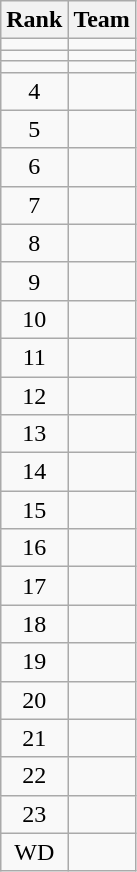<table class=wikitable style="text-align:left;">
<tr>
<th>Rank</th>
<th>Team</th>
</tr>
<tr>
<td align=center></td>
<td></td>
</tr>
<tr>
<td align=center></td>
<td></td>
</tr>
<tr>
<td align=center></td>
<td></td>
</tr>
<tr>
<td align=center>4</td>
<td></td>
</tr>
<tr>
<td align=center>5</td>
<td></td>
</tr>
<tr>
<td align=center>6</td>
<td></td>
</tr>
<tr>
<td align=center>7</td>
<td></td>
</tr>
<tr>
<td align=center>8</td>
<td></td>
</tr>
<tr>
<td align=center>9</td>
<td></td>
</tr>
<tr>
<td align=center>10</td>
<td></td>
</tr>
<tr>
<td align=center>11</td>
<td></td>
</tr>
<tr>
<td align=center>12</td>
<td></td>
</tr>
<tr>
<td align=center>13</td>
<td></td>
</tr>
<tr>
<td align=center>14</td>
<td></td>
</tr>
<tr>
<td align=center>15</td>
<td></td>
</tr>
<tr>
<td align=center>16</td>
<td></td>
</tr>
<tr>
<td align=center>17</td>
<td></td>
</tr>
<tr>
<td align=center>18</td>
<td></td>
</tr>
<tr>
<td align=center>19</td>
<td></td>
</tr>
<tr>
<td align=center>20</td>
<td></td>
</tr>
<tr>
<td align=center>21</td>
<td></td>
</tr>
<tr>
<td align=center>22</td>
<td></td>
</tr>
<tr>
<td align=center>23</td>
<td></td>
</tr>
<tr>
<td align=center>WD</td>
<td><s></s></td>
</tr>
</table>
